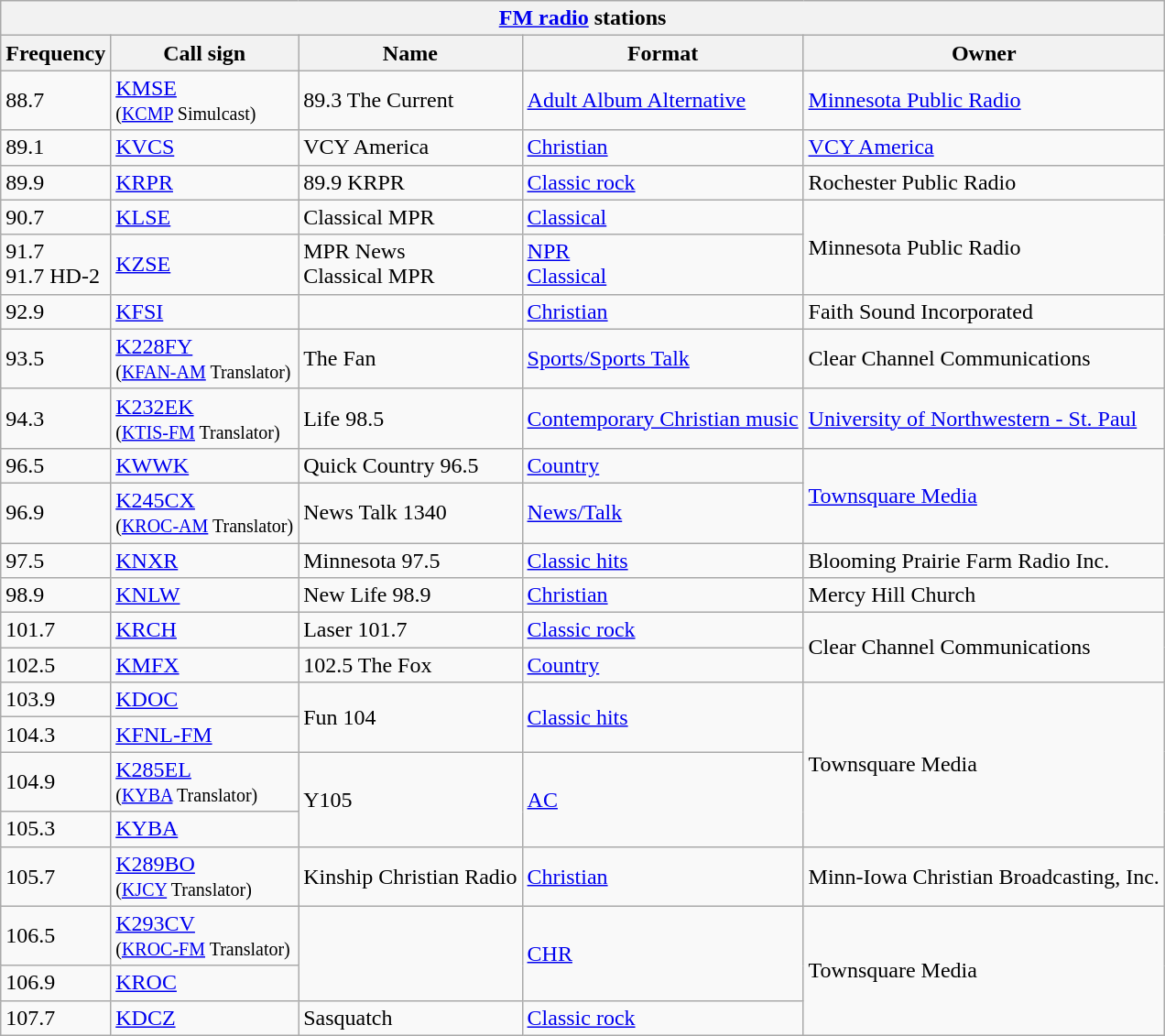<table class="wikitable">
<tr>
<th align="center" colspan="5"><strong><a href='#'>FM radio</a> stations</strong></th>
</tr>
<tr>
<th>Frequency</th>
<th>Call sign</th>
<th>Name</th>
<th>Format</th>
<th>Owner</th>
</tr>
<tr>
<td>88.7</td>
<td><a href='#'>KMSE</a><br><small>(<a href='#'>KCMP</a> Simulcast)</small></td>
<td>89.3 The Current</td>
<td><a href='#'>Adult Album Alternative</a></td>
<td><a href='#'>Minnesota Public Radio</a></td>
</tr>
<tr>
<td>89.1</td>
<td><a href='#'>KVCS</a></td>
<td>VCY America</td>
<td><a href='#'>Christian</a></td>
<td><a href='#'>VCY America</a></td>
</tr>
<tr>
<td>89.9</td>
<td><a href='#'>KRPR</a></td>
<td>89.9 KRPR</td>
<td><a href='#'>Classic rock</a></td>
<td>Rochester Public Radio</td>
</tr>
<tr>
<td>90.7</td>
<td><a href='#'>KLSE</a></td>
<td>Classical MPR</td>
<td><a href='#'>Classical</a></td>
<td rowspan=2>Minnesota Public Radio</td>
</tr>
<tr>
<td>91.7<br>91.7 HD-2</td>
<td><a href='#'>KZSE</a></td>
<td>MPR News<br>Classical MPR</td>
<td><a href='#'>NPR</a><br><a href='#'>Classical</a></td>
</tr>
<tr>
<td>92.9</td>
<td><a href='#'>KFSI</a></td>
<td></td>
<td><a href='#'>Christian</a></td>
<td>Faith Sound Incorporated</td>
</tr>
<tr>
<td>93.5</td>
<td><a href='#'>K228FY</a><br><small>(<a href='#'>KFAN-AM</a> Translator)</small></td>
<td>The Fan</td>
<td><a href='#'>Sports/Sports Talk</a></td>
<td>Clear Channel Communications</td>
</tr>
<tr>
<td>94.3</td>
<td><a href='#'>K232EK</a><br><small>(<a href='#'>KTIS-FM</a> Translator)</small></td>
<td>Life 98.5</td>
<td><a href='#'>Contemporary Christian music</a></td>
<td><a href='#'>University of Northwestern - St. Paul</a></td>
</tr>
<tr>
<td>96.5</td>
<td><a href='#'>KWWK</a></td>
<td>Quick Country 96.5</td>
<td><a href='#'>Country</a></td>
<td rowspan=2><a href='#'>Townsquare Media</a></td>
</tr>
<tr>
<td>96.9</td>
<td><a href='#'>K245CX</a><br><small>(<a href='#'>KROC-AM</a> Translator)</small></td>
<td>News Talk 1340</td>
<td><a href='#'>News/Talk</a></td>
</tr>
<tr>
<td>97.5</td>
<td><a href='#'>KNXR</a></td>
<td>Minnesota 97.5</td>
<td><a href='#'>Classic hits</a></td>
<td>Blooming Prairie Farm Radio Inc.</td>
</tr>
<tr>
<td>98.9</td>
<td><a href='#'>KNLW</a></td>
<td>New Life 98.9</td>
<td><a href='#'>Christian</a></td>
<td>Mercy Hill Church</td>
</tr>
<tr>
<td>101.7</td>
<td><a href='#'>KRCH</a></td>
<td>Laser 101.7</td>
<td><a href='#'>Classic rock</a></td>
<td rowspan=2>Clear Channel Communications</td>
</tr>
<tr>
<td>102.5</td>
<td><a href='#'>KMFX</a></td>
<td>102.5 The Fox</td>
<td><a href='#'>Country</a></td>
</tr>
<tr>
<td>103.9</td>
<td><a href='#'>KDOC</a><br></td>
<td rowspan=2>Fun 104</td>
<td rowspan=2><a href='#'>Classic hits</a></td>
<td rowspan=4>Townsquare Media</td>
</tr>
<tr>
<td>104.3</td>
<td><a href='#'>KFNL-FM</a></td>
</tr>
<tr>
<td>104.9</td>
<td><a href='#'>K285EL</a><br><small>(<a href='#'>KYBA</a> Translator)</small></td>
<td rowspan=2>Y105</td>
<td rowspan=2><a href='#'>AC</a></td>
</tr>
<tr>
<td>105.3</td>
<td><a href='#'>KYBA</a></td>
</tr>
<tr>
<td>105.7</td>
<td><a href='#'>K289BO</a><br><small>(<a href='#'>KJCY</a> Translator)</small></td>
<td>Kinship Christian Radio</td>
<td><a href='#'>Christian</a></td>
<td>Minn-Iowa Christian Broadcasting, Inc.</td>
</tr>
<tr>
<td>106.5</td>
<td><a href='#'>K293CV</a><br><small>(<a href='#'>KROC-FM</a> Translator)</small></td>
<td rowspan=2></td>
<td rowspan=2><a href='#'>CHR</a></td>
<td rowspan=3>Townsquare Media</td>
</tr>
<tr>
<td>106.9</td>
<td><a href='#'>KROC</a></td>
</tr>
<tr>
<td>107.7</td>
<td><a href='#'>KDCZ</a></td>
<td>Sasquatch</td>
<td><a href='#'>Classic rock</a></td>
</tr>
</table>
